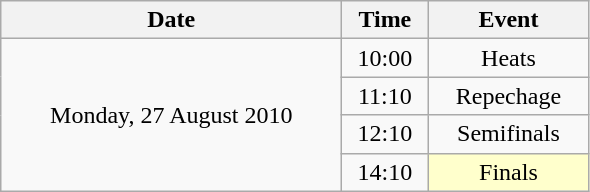<table class = "wikitable" style="text-align:center;">
<tr>
<th width=220>Date</th>
<th width=50>Time</th>
<th width=100>Event</th>
</tr>
<tr>
<td rowspan="4">Monday, 27 August 2010</td>
<td>10:00</td>
<td>Heats</td>
</tr>
<tr>
<td>11:10</td>
<td>Repechage</td>
</tr>
<tr>
<td>12:10</td>
<td>Semifinals</td>
</tr>
<tr>
<td>14:10</td>
<td bgcolor=ffffcc>Finals</td>
</tr>
</table>
